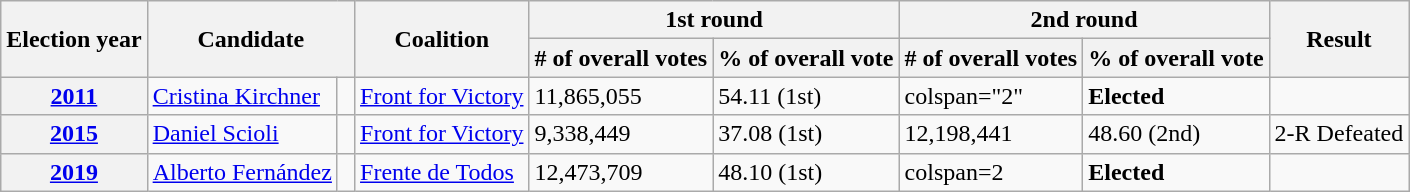<table class=wikitable>
<tr>
<th rowspan=2>Election year</th>
<th rowspan=2 colspan=2>Candidate</th>
<th rowspan=2>Coalition</th>
<th colspan=2>1st round</th>
<th colspan=2>2nd round</th>
<th rowspan=2>Result</th>
</tr>
<tr>
<th># of overall votes</th>
<th>% of overall vote</th>
<th># of overall votes</th>
<th>% of overall vote</th>
</tr>
<tr>
<th><a href='#'>2011</a></th>
<td><a href='#'>Cristina Kirchner</a></td>
<td bgcolor=> </td>
<td><a href='#'>Front for Victory</a></td>
<td>11,865,055</td>
<td>54.11 (1st)</td>
<td>colspan="2" </td>
<td> <strong>Elected</strong></td>
</tr>
<tr>
<th><a href='#'>2015</a></th>
<td><a href='#'>Daniel Scioli</a></td>
<td bgcolor=> </td>
<td><a href='#'>Front for Victory</a></td>
<td>9,338,449</td>
<td>37.08	(1st)</td>
<td>12,198,441</td>
<td>48.60 (2nd)</td>
<td> 2-R Defeated</td>
</tr>
<tr>
<th><a href='#'>2019</a></th>
<td><a href='#'>Alberto Fernández</a></td>
<td bgcolor=> </td>
<td><a href='#'>Frente de Todos</a></td>
<td>12,473,709</td>
<td>48.10 (1st)</td>
<td>colspan=2 </td>
<td> <strong>Elected</strong></td>
</tr>
</table>
